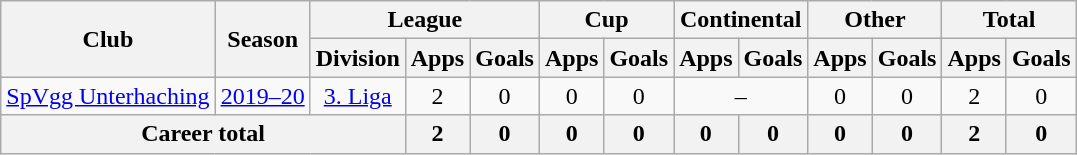<table class="wikitable" style="text-align: center">
<tr>
<th rowspan="2">Club</th>
<th rowspan="2">Season</th>
<th colspan="3">League</th>
<th colspan="2">Cup</th>
<th colspan="2">Continental</th>
<th colspan="2">Other</th>
<th colspan="2">Total</th>
</tr>
<tr>
<th>Division</th>
<th>Apps</th>
<th>Goals</th>
<th>Apps</th>
<th>Goals</th>
<th>Apps</th>
<th>Goals</th>
<th>Apps</th>
<th>Goals</th>
<th>Apps</th>
<th>Goals</th>
</tr>
<tr>
<td><a href='#'>SpVgg Unterhaching</a></td>
<td><a href='#'>2019–20</a></td>
<td><a href='#'>3. Liga</a></td>
<td>2</td>
<td>0</td>
<td>0</td>
<td>0</td>
<td colspan="2">–</td>
<td>0</td>
<td>0</td>
<td>2</td>
<td>0</td>
</tr>
<tr>
<th colspan=3>Career total</th>
<th>2</th>
<th>0</th>
<th>0</th>
<th>0</th>
<th>0</th>
<th>0</th>
<th>0</th>
<th>0</th>
<th>2</th>
<th>0</th>
</tr>
</table>
